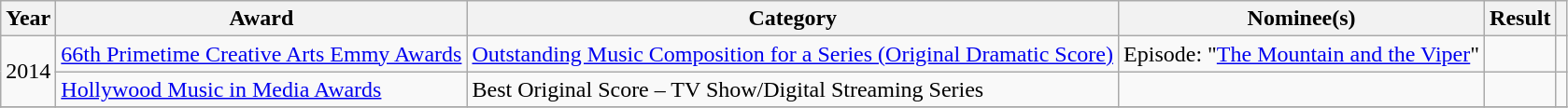<table class="wikitable sortable plainrowheaders">
<tr>
<th>Year</th>
<th>Award</th>
<th>Category</th>
<th>Nominee(s)</th>
<th>Result</th>
<th class="unsortable"></th>
</tr>
<tr>
<td rowspan="2">2014</td>
<td scope="row"><a href='#'>66th Primetime Creative Arts Emmy Awards</a></td>
<td scope="row"><a href='#'>Outstanding Music Composition for a Series (Original Dramatic Score)</a></td>
<td scope="row">Episode: "<a href='#'>The Mountain and the Viper</a>"</td>
<td></td>
<td></td>
</tr>
<tr>
<td scope="row"><a href='#'>Hollywood Music in Media Awards</a></td>
<td scope="row">Best Original Score – TV Show/Digital Streaming Series</td>
<td scope="row"></td>
<td></td>
<td></td>
</tr>
<tr>
</tr>
</table>
